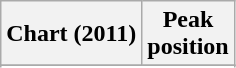<table class="wikitable sortable plainrowheaders">
<tr>
<th>Chart (2011)</th>
<th>Peak<br>position</th>
</tr>
<tr>
</tr>
<tr>
</tr>
<tr>
</tr>
<tr>
</tr>
<tr>
</tr>
<tr>
</tr>
</table>
